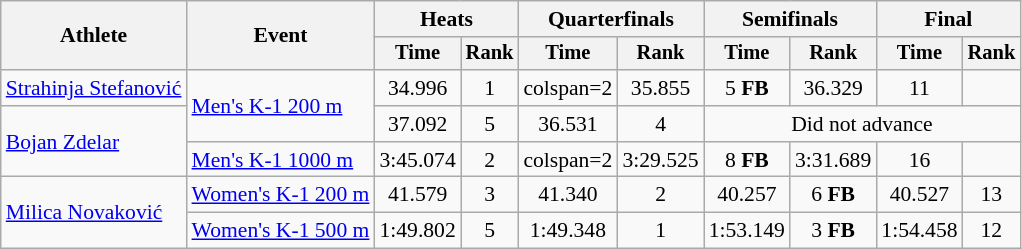<table class=wikitable style="font-size:90%">
<tr>
<th rowspan="2">Athlete</th>
<th rowspan="2">Event</th>
<th colspan=2>Heats</th>
<th colspan=2>Quarterfinals</th>
<th colspan=2>Semifinals</th>
<th colspan=2>Final</th>
</tr>
<tr style="font-size:95%">
<th>Time</th>
<th>Rank</th>
<th>Time</th>
<th>Rank</th>
<th>Time</th>
<th>Rank</th>
<th>Time</th>
<th>Rank</th>
</tr>
<tr align=center>
<td align=left><a href='#'>Strahinja Stefanović</a></td>
<td rowspan=2  align="left"><a href='#'>Men's K-1 200 m</a></td>
<td>34.996</td>
<td>1 <strong></strong></td>
<td>colspan=2 </td>
<td>35.855</td>
<td>5 <strong>FB</strong></td>
<td>36.329</td>
<td>11</td>
</tr>
<tr align=center>
<td rowspan=2 align="left"><a href='#'>Bojan Zdelar</a></td>
<td>37.092</td>
<td>5 <strong></strong></td>
<td>36.531</td>
<td>4</td>
<td colspan=4>Did not advance</td>
</tr>
<tr align=center>
<td align=left><a href='#'>Men's K-1 1000 m</a></td>
<td>3:45.074</td>
<td>2 <strong></strong></td>
<td>colspan=2 </td>
<td>3:29.525</td>
<td>8 <strong>FB</strong></td>
<td>3:31.689</td>
<td>16</td>
</tr>
<tr align=center>
<td align=left rowspan=2><a href='#'>Milica Novaković</a></td>
<td align=left><a href='#'>Women's K-1 200 m</a></td>
<td>41.579</td>
<td>3 <strong></strong></td>
<td>41.340</td>
<td>2 <strong></strong></td>
<td>40.257</td>
<td>6 <strong>FB</strong></td>
<td>40.527</td>
<td>13</td>
</tr>
<tr align=center>
<td align=left><a href='#'>Women's K-1 500 m</a></td>
<td>1:49.802</td>
<td>5 <strong></strong></td>
<td>1:49.348</td>
<td>1 <strong></strong></td>
<td>1:53.149</td>
<td>3 <strong>FB</strong></td>
<td>1:54.458</td>
<td>12</td>
</tr>
</table>
